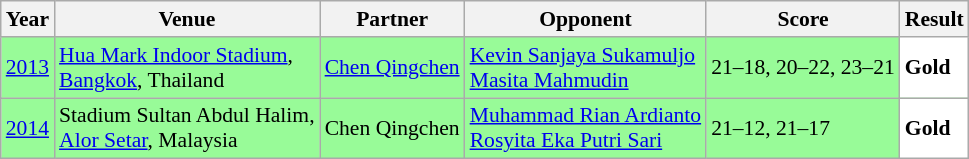<table class="sortable wikitable" style="font-size: 90%;">
<tr>
<th>Year</th>
<th>Venue</th>
<th>Partner</th>
<th>Opponent</th>
<th>Score</th>
<th>Result</th>
</tr>
<tr style="background:#98FB98">
<td align="center"><a href='#'>2013</a></td>
<td align="left"><a href='#'>Hua Mark Indoor Stadium</a>,<br><a href='#'>Bangkok</a>, Thailand</td>
<td align="left"> <a href='#'>Chen Qingchen</a></td>
<td align="left"> <a href='#'>Kevin Sanjaya Sukamuljo</a> <br>  <a href='#'>Masita Mahmudin</a></td>
<td align="left">21–18, 20–22, 23–21</td>
<td style="text-align:left; background:white"> <strong>Gold</strong></td>
</tr>
<tr style="background:#98FB98">
<td align="center"><a href='#'>2014</a></td>
<td align="left">Stadium Sultan Abdul Halim,<br><a href='#'>Alor Setar</a>, Malaysia</td>
<td align="left"> Chen Qingchen</td>
<td align="left"> <a href='#'>Muhammad Rian Ardianto</a> <br>  <a href='#'>Rosyita Eka Putri Sari</a></td>
<td align="left">21–12, 21–17</td>
<td style="text-align:left; background:white"> <strong>Gold</strong></td>
</tr>
</table>
